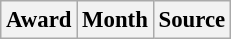<table class="wikitable sortable" style="text-align:left; font-size:95%;">
<tr>
<th>Award</th>
<th>Month</th>
<th>Source</th>
</tr>
</table>
